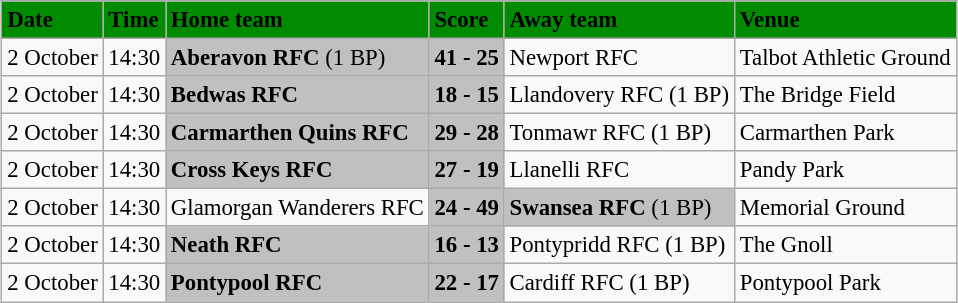<table class="wikitable" style="margin:0.5em auto; font-size:95%">
<tr bgcolor="#008B00">
<td><strong>Date</strong></td>
<td><strong>Time</strong></td>
<td><strong>Home team</strong></td>
<td><strong>Score</strong></td>
<td><strong>Away team</strong></td>
<td><strong>Venue</strong></td>
</tr>
<tr>
<td>2 October</td>
<td>14:30</td>
<td bgcolor="silver"><strong>Aberavon RFC</strong> (1 BP)</td>
<td bgcolor="silver"><strong>41 - 25</strong></td>
<td>Newport RFC</td>
<td>Talbot Athletic Ground</td>
</tr>
<tr>
<td>2 October</td>
<td>14:30</td>
<td bgcolor="silver"><strong>Bedwas RFC</strong></td>
<td bgcolor="silver"><strong>18 - 15</strong></td>
<td>Llandovery RFC (1 BP)</td>
<td>The Bridge Field</td>
</tr>
<tr>
<td>2 October</td>
<td>14:30</td>
<td bgcolor="silver"><strong>Carmarthen Quins RFC</strong></td>
<td bgcolor="silver"><strong>29 - 28</strong></td>
<td>Tonmawr RFC (1 BP)</td>
<td>Carmarthen Park</td>
</tr>
<tr>
<td>2 October</td>
<td>14:30</td>
<td bgcolor="silver"><strong>Cross Keys RFC</strong></td>
<td bgcolor="silver"><strong>27 - 19</strong></td>
<td>Llanelli RFC</td>
<td>Pandy Park</td>
</tr>
<tr>
<td>2 October</td>
<td>14:30</td>
<td>Glamorgan Wanderers RFC</td>
<td bgcolor="silver"><strong>24 - 49</strong></td>
<td bgcolor="silver"><strong>Swansea RFC</strong> (1 BP)</td>
<td>Memorial Ground</td>
</tr>
<tr>
<td>2 October</td>
<td>14:30</td>
<td bgcolor="silver"><strong>Neath RFC</strong></td>
<td bgcolor="silver"><strong>16 - 13</strong></td>
<td>Pontypridd RFC (1 BP)</td>
<td>The Gnoll</td>
</tr>
<tr>
<td>2 October</td>
<td>14:30</td>
<td bgcolor="silver"><strong>Pontypool RFC</strong></td>
<td bgcolor="silver"><strong>22 - 17</strong></td>
<td>Cardiff RFC (1 BP)</td>
<td>Pontypool Park</td>
</tr>
</table>
